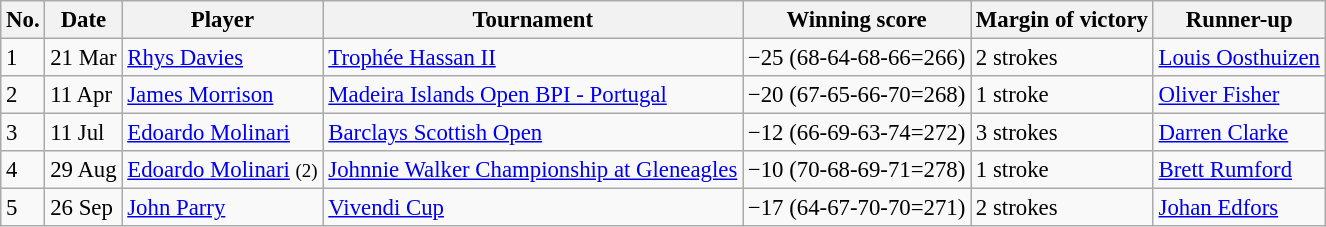<table class="wikitable" style="font-size:95%;">
<tr>
<th>No.</th>
<th>Date</th>
<th>Player</th>
<th>Tournament</th>
<th>Winning score</th>
<th>Margin of victory</th>
<th>Runner-up</th>
</tr>
<tr>
<td>1</td>
<td>21 Mar</td>
<td> <a href='#'>Rhys Davies</a></td>
<td><a href='#'>Trophée Hassan II</a></td>
<td>−25 (68-64-68-66=266)</td>
<td>2 strokes</td>
<td> <a href='#'>Louis Oosthuizen</a></td>
</tr>
<tr>
<td>2</td>
<td>11 Apr</td>
<td> <a href='#'>James Morrison</a></td>
<td><a href='#'>Madeira Islands Open BPI - Portugal</a></td>
<td>−20 (67-65-66-70=268)</td>
<td>1 stroke</td>
<td> <a href='#'>Oliver Fisher</a></td>
</tr>
<tr>
<td>3</td>
<td>11 Jul</td>
<td> <a href='#'>Edoardo Molinari</a></td>
<td><a href='#'>Barclays Scottish Open</a></td>
<td>−12 (66-69-63-74=272)</td>
<td>3 strokes</td>
<td> <a href='#'>Darren Clarke</a></td>
</tr>
<tr>
<td>4</td>
<td>29 Aug</td>
<td> <a href='#'>Edoardo Molinari</a> <small>(2)</small></td>
<td><a href='#'>Johnnie Walker Championship at Gleneagles</a></td>
<td>−10 (70-68-69-71=278)</td>
<td>1 stroke</td>
<td> <a href='#'>Brett Rumford</a></td>
</tr>
<tr>
<td>5</td>
<td>26 Sep</td>
<td> <a href='#'>John Parry</a></td>
<td><a href='#'>Vivendi Cup</a></td>
<td>−17 (64-67-70-70=271)</td>
<td>2 strokes</td>
<td> <a href='#'>Johan Edfors</a></td>
</tr>
</table>
